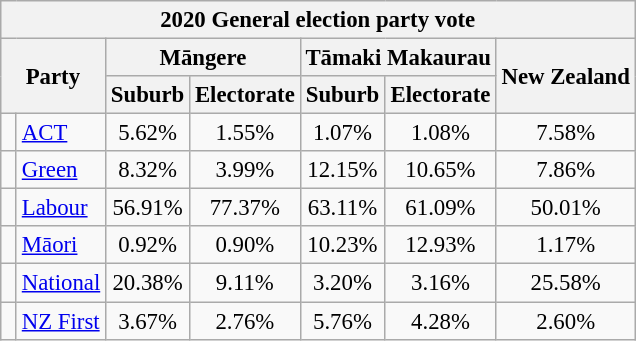<table style="float:right; margin:0 0 0.5em 1em; font-size: 95%;" class="wikitable">
<tr>
<th colspan = 7>2020 General election party vote</th>
</tr>
<tr>
<th colspan = 2 rowspan=2>Party</th>
<th colspan = 2>Māngere</th>
<th colspan = 2>Tāmaki Makaurau</th>
<th rowspan = 2>New Zealand</th>
</tr>
<tr>
<th>Suburb</th>
<th>Electorate</th>
<th>Suburb</th>
<th>Electorate</th>
</tr>
<tr align=center>
<td bgcolor=> </td>
<td align=left><a href='#'>ACT</a></td>
<td>5.62%</td>
<td>1.55%</td>
<td>1.07%</td>
<td>1.08%</td>
<td>7.58%</td>
</tr>
<tr align=center>
<td bgcolor=> </td>
<td align=left><a href='#'>Green</a></td>
<td>8.32%</td>
<td>3.99%</td>
<td>12.15%</td>
<td>10.65%</td>
<td>7.86%</td>
</tr>
<tr align=center>
<td bgcolor=> </td>
<td align=left><a href='#'>Labour</a></td>
<td>56.91%</td>
<td>77.37%</td>
<td>63.11%</td>
<td>61.09%</td>
<td>50.01%</td>
</tr>
<tr align=center>
<td bgcolor=> </td>
<td align=left><a href='#'>Māori</a></td>
<td>0.92%</td>
<td>0.90%</td>
<td>10.23%</td>
<td>12.93%</td>
<td>1.17%</td>
</tr>
<tr align=center>
<td bgcolor=> </td>
<td align=left><a href='#'>National</a></td>
<td>20.38%</td>
<td>9.11%</td>
<td>3.20%</td>
<td>3.16%</td>
<td>25.58%</td>
</tr>
<tr align=center>
<td bgcolor=> </td>
<td align=left><a href='#'>NZ First</a></td>
<td>3.67%</td>
<td>2.76%</td>
<td>5.76%</td>
<td>4.28%</td>
<td>2.60%</td>
</tr>
</table>
